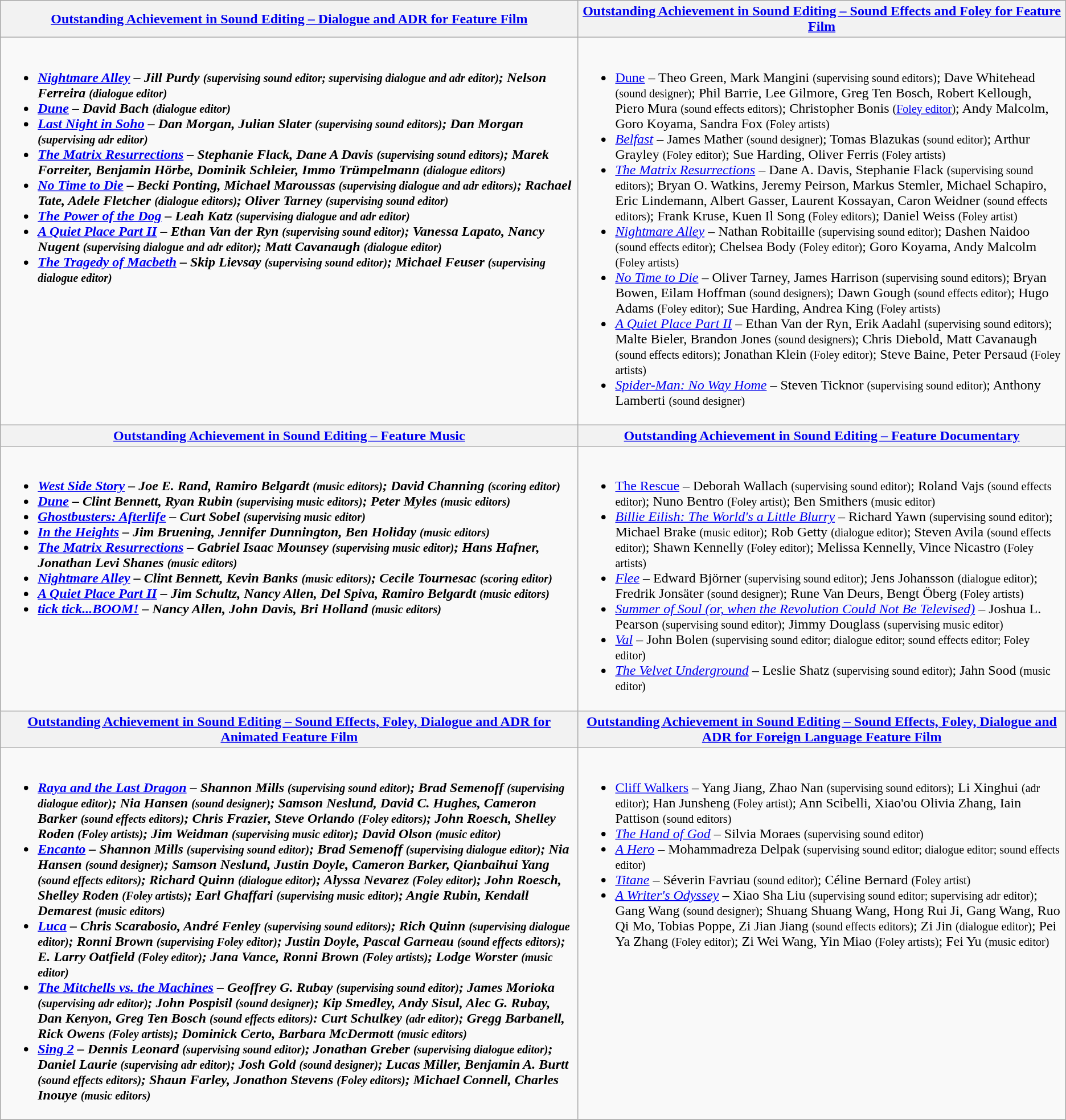<table class=wikitable style="width=100%">
<tr>
<th style="width=50%"><a href='#'>Outstanding Achievement in Sound Editing – Dialogue and ADR for Feature Film</a></th>
<th style="width=50%"><a href='#'>Outstanding Achievement in Sound Editing – Sound Effects and Foley for Feature Film</a></th>
</tr>
<tr>
<td valign="top"><br><ul><li><strong><em><a href='#'>Nightmare Alley</a><em> – Jill Purdy <small>(supervising sound editor; supervising dialogue and adr editor)</small>; Nelson Ferreira <small>(dialogue editor)</small><strong></li><li></em><a href='#'>Dune</a><em> – David Bach <small>(dialogue editor)</small></li><li></em><a href='#'>Last Night in Soho</a><em> – Dan Morgan, Julian Slater <small>(supervising sound editors)</small>; Dan Morgan <small>(supervising adr editor)</small></li><li></em><a href='#'>The Matrix Resurrections</a><em> – Stephanie Flack, Dane A Davis <small>(supervising sound editors)</small>; Marek Forreiter, Benjamin Hörbe, Dominik Schleier, Immo Trümpelmann <small>(dialogue editors)</small></li><li></em><a href='#'>No Time to Die</a><em> – Becki Ponting, Michael Maroussas <small>(supervising dialogue and adr editors)</small>; Rachael Tate, Adele Fletcher <small>(dialogue editors)</small>; Oliver Tarney <small>(supervising sound editor)</small></li><li></em><a href='#'>The Power of the Dog</a><em> – Leah Katz <small>(supervising dialogue and adr editor)</small></li><li></em><a href='#'>A Quiet Place Part II</a><em> – Ethan Van der Ryn <small>(supervising sound editor)</small>; Vanessa Lapato, Nancy Nugent <small>(supervising dialogue and adr editor)</small>; Matt Cavanaugh <small>(dialogue editor)</small></li><li></em><a href='#'>The Tragedy of Macbeth</a><em> – Skip Lievsay <small>(supervising sound editor)</small>; Michael Feuser <small>(supervising dialogue editor)</small></li></ul></td>
<td valign="top"><br><ul><li></em></strong><a href='#'>Dune</a></em> – Theo Green, Mark Mangini <small>(supervising sound editors)</small>; Dave Whitehead <small>(sound designer)</small>; Phil Barrie, Lee Gilmore, Greg Ten Bosch, Robert Kellough, Piero Mura <small>(sound effects editors)</small>; Christopher Bonis <small>(<a href='#'>Foley editor</a>)</small>; Andy Malcolm, Goro Koyama, Sandra Fox <small>(Foley artists)</small></strong></li><li><em><a href='#'>Belfast</a></em> – James Mather <small>(sound designer)</small>; Tomas Blazukas <small>(sound editor)</small>; Arthur Grayley <small>(Foley editor)</small>; Sue Harding, Oliver Ferris <small>(Foley artists)</small></li><li><em><a href='#'>The Matrix Resurrections</a></em> – Dane A. Davis, Stephanie Flack <small>(supervising sound editors)</small>; Bryan O. Watkins, Jeremy Peirson, Markus Stemler, Michael Schapiro, Eric Lindemann, Albert Gasser, Laurent Kossayan, Caron Weidner <small>(sound effects editors)</small>; Frank Kruse, Kuen Il Song <small>(Foley editors)</small>; Daniel Weiss <small>(Foley artist)</small></li><li><em><a href='#'>Nightmare Alley</a></em> – Nathan Robitaille <small>(supervising sound editor)</small>; Dashen Naidoo <small>(sound effects editor)</small>; Chelsea Body <small>(Foley editor)</small>; Goro Koyama, Andy Malcolm <small>(Foley artists)</small></li><li><em><a href='#'>No Time to Die</a></em> – Oliver Tarney, James Harrison <small>(supervising sound editors)</small>; Bryan Bowen, Eilam Hoffman <small>(sound designers)</small>; Dawn Gough <small>(sound effects editor)</small>; Hugo Adams <small>(Foley editor)</small>; Sue Harding, Andrea King <small>(Foley artists)</small></li><li><em><a href='#'>A Quiet Place Part II</a></em> – Ethan Van der Ryn, Erik Aadahl <small>(supervising sound editors)</small>; Malte Bieler, Brandon Jones <small>(sound designers)</small>; Chris Diebold, Matt Cavanaugh <small>(sound effects editors)</small>; Jonathan Klein <small>(Foley editor)</small>; Steve Baine, Peter Persaud <small>(Foley artists)</small></li><li><em><a href='#'>Spider-Man: No Way Home</a></em> – Steven Ticknor <small>(supervising sound editor)</small>; Anthony Lamberti <small>(sound designer)</small></li></ul></td>
</tr>
<tr>
<th style="width=50%"><a href='#'>Outstanding Achievement in Sound Editing – Feature Music</a></th>
<th style="width=50%"><a href='#'>Outstanding Achievement in Sound Editing – Feature Documentary</a></th>
</tr>
<tr>
<td valign="top"><br><ul><li><strong><em><a href='#'>West Side Story</a><em> – Joe E. Rand, Ramiro Belgardt <small>(music editors)</small>; David Channing <small>(scoring editor)</small><strong></li><li></em><a href='#'>Dune</a><em> – Clint Bennett, Ryan Rubin <small>(supervising music editors)</small>; Peter Myles <small>(music editors)</small></li><li></em><a href='#'>Ghostbusters: Afterlife</a><em> – Curt Sobel <small>(supervising music editor)</small></li><li></em><a href='#'>In the Heights</a><em> – Jim Bruening, Jennifer Dunnington, Ben Holiday <small>(music editors)</small></li><li></em><a href='#'>The Matrix Resurrections</a><em> – Gabriel Isaac Mounsey <small>(supervising music editor)</small>; Hans Hafner, Jonathan Levi Shanes <small>(music editors)</small></li><li></em><a href='#'>Nightmare Alley</a><em> – Clint Bennett, Kevin Banks <small>(music editors)</small>; Cecile Tournesac <small>(scoring editor)</small></li><li></em><a href='#'>A Quiet Place Part II</a><em> – Jim Schultz, Nancy Allen, Del Spiva, Ramiro Belgardt <small>(music editors)</small></li><li></em><a href='#'>tick tick...BOOM!</a><em> – Nancy Allen, John Davis, Bri Holland <small>(music editors)</small></li></ul></td>
<td valign="top"><br><ul><li></em></strong><a href='#'>The Rescue</a></em> – Deborah Wallach <small>(supervising sound editor)</small>; Roland Vajs <small>(sound effects editor)</small>; Nuno Bentro <small>(Foley artist)</small>; Ben Smithers <small>(music editor)</small></strong></li><li><em><a href='#'>Billie Eilish: The World's a Little Blurry</a></em> – Richard Yawn <small>(supervising sound editor)</small>; Michael Brake <small>(music editor)</small>; Rob Getty <small>(dialogue editor)</small>; Steven Avila <small>(sound effects editor)</small>; Shawn Kennelly <small>(Foley editor)</small>; Melissa Kennelly, Vince Nicastro <small>(Foley artists)</small></li><li><em><a href='#'>Flee</a></em> – Edward Björner <small>(supervising sound editor)</small>; Jens Johansson <small>(dialogue editor)</small>; Fredrik Jonsäter <small>(sound designer)</small>; Rune Van Deurs, Bengt Öberg <small>(Foley artists)</small></li><li><em><a href='#'>Summer of Soul (or, when the Revolution Could Not Be Televised)</a></em> – Joshua L. Pearson <small>(supervising sound editor)</small>; Jimmy Douglass <small>(supervising music editor)</small></li><li><em><a href='#'>Val</a></em> – John Bolen <small>(supervising sound editor; dialogue editor; sound effects editor; Foley editor)</small></li><li><em><a href='#'>The Velvet Underground</a></em> – Leslie Shatz <small>(supervising sound editor)</small>; Jahn Sood <small>(music editor)</small></li></ul></td>
</tr>
<tr>
<th style="width=50%"><a href='#'>Outstanding Achievement in Sound Editing – Sound Effects, Foley, Dialogue and ADR for Animated Feature Film</a></th>
<th style="width=50%"><a href='#'>Outstanding Achievement in Sound Editing – Sound Effects, Foley, Dialogue and ADR for Foreign Language Feature Film</a></th>
</tr>
<tr>
<td valign="top"><br><ul><li><strong><em><a href='#'>Raya and the Last Dragon</a><em> – Shannon Mills <small>(supervising sound editor)</small>; Brad Semenoff <small>(supervising dialogue editor)</small>; Nia Hansen <small>(sound designer)</small>; Samson Neslund, David C. Hughes, Cameron Barker <small>(sound effects editors)</small>; Chris Frazier, Steve Orlando <small>(Foley editors)</small>; John Roesch, Shelley Roden <small>(Foley artists)</small>; Jim Weidman <small>(supervising music editor)</small>; David Olson <small>(music editor)</small><strong></li><li></em><a href='#'>Encanto</a><em> – Shannon Mills <small>(supervising sound editor)</small>; Brad Semenoff <small>(supervising dialogue editor)</small>; Nia Hansen <small>(sound designer)</small>; Samson Neslund, Justin Doyle, Cameron Barker, Qianbaihui Yang <small>(sound effects editors)</small>; Richard Quinn <small>(dialogue editor)</small>; Alyssa Nevarez <small>(Foley editor)</small>; John Roesch, Shelley Roden <small>(Foley artists)</small>; Earl Ghaffari <small>(supervising music editor)</small>; Angie Rubin, Kendall Demarest <small>(music editors)</small></li><li></em><a href='#'>Luca</a><em> – Chris Scarabosio, André Fenley <small>(supervising sound editors)</small>; Rich Quinn <small>(supervising dialogue editor)</small>; Ronni Brown <small>(supervising Foley editor)</small>; Justin Doyle, Pascal Garneau <small>(sound effects editors)</small>; E. Larry Oatfield <small>(Foley editor)</small>; Jana Vance, Ronni Brown <small>(Foley artists)</small>; Lodge Worster <small>(music editor)</small></li><li></em><a href='#'>The Mitchells vs. the Machines</a><em> – Geoffrey G. Rubay <small>(supervising sound editor)</small>; James Morioka <small>(supervising adr editor)</small>; John Pospisil <small>(sound designer)</small>; Kip Smedley, Andy Sisul, Alec G. Rubay, Dan Kenyon, Greg Ten Bosch <small>(sound effects editors)</small>: Curt Schulkey <small>(adr editor)</small>; Gregg Barbanell, Rick Owens <small>(Foley artists)</small>; Dominick Certo, Barbara McDermott <small>(music editors)</small></li><li></em><a href='#'>Sing 2</a><em> – Dennis Leonard <small>(supervising sound editor)</small>; Jonathan Greber <small>(supervising dialogue editor)</small>; Daniel Laurie <small>(supervising adr editor)</small>; Josh Gold <small>(sound designer)</small>; Lucas Miller, Benjamin A. Burtt <small>(sound effects editors)</small>; Shaun Farley, Jonathon Stevens <small>(Foley editors)</small>; Michael Connell, Charles Inouye <small>(music editors)</small></li></ul></td>
<td valign="top"><br><ul><li></em></strong><a href='#'>Cliff Walkers</a></em> – Yang Jiang, Zhao Nan <small>(supervising sound editors)</small>; Li Xinghui <small>(adr editor)</small>; Han Junsheng <small>(Foley artist)</small>; Ann Scibelli, Xiao'ou Olivia Zhang, Iain Pattison <small>(sound editors)</small></strong></li><li><em><a href='#'>The Hand of God</a></em> – Silvia Moraes <small>(supervising sound editor)</small></li><li><em><a href='#'>A Hero</a></em> – Mohammadreza Delpak <small>(supervising sound editor; dialogue editor; sound effects editor)</small></li><li><em><a href='#'>Titane</a></em> – Séverin Favriau <small>(sound editor)</small>; Céline Bernard <small>(Foley artist)</small></li><li><em><a href='#'>A Writer's Odyssey</a></em> – Xiao Sha Liu <small>(supervising sound editor; supervising adr editor)</small>; Gang Wang <small>(sound designer)</small>; Shuang Shuang Wang, Hong Rui Ji, Gang Wang, Ruo Qi Mo, Tobias Poppe, Zi Jian Jiang <small>(sound effects editors)</small>; Zi Jin <small>(dialogue editor)</small>; Pei Ya Zhang <small>(Foley editor)</small>; Zi Wei Wang, Yin Miao <small>(Foley artists)</small>; Fei Yu <small>(music editor)</small></li></ul></td>
</tr>
<tr>
</tr>
</table>
